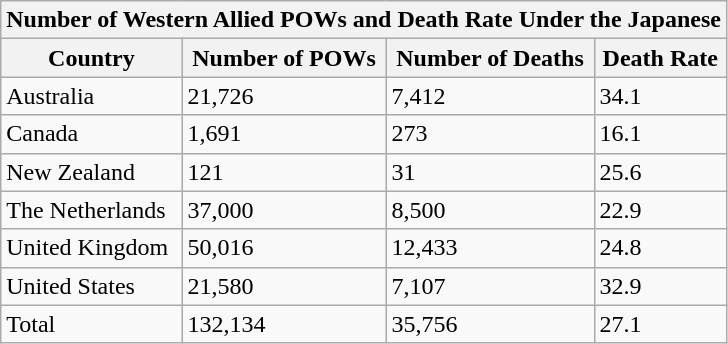<table class="wikitable sortable">
<tr>
<th colspan="4">Number of Western Allied POWs and Death Rate Under the Japanese</th>
</tr>
<tr>
<th>Country</th>
<th>Number of POWs</th>
<th>Number of Deaths</th>
<th>Death Rate</th>
</tr>
<tr>
<td>Australia</td>
<td>21,726</td>
<td>7,412</td>
<td>34.1</td>
</tr>
<tr>
<td>Canada</td>
<td>1,691</td>
<td>273</td>
<td>16.1</td>
</tr>
<tr>
<td>New Zealand</td>
<td>121</td>
<td>31</td>
<td>25.6</td>
</tr>
<tr>
<td>The Netherlands</td>
<td>37,000</td>
<td>8,500</td>
<td>22.9</td>
</tr>
<tr>
<td>United Kingdom</td>
<td>50,016</td>
<td>12,433</td>
<td>24.8</td>
</tr>
<tr>
<td>United States</td>
<td>21,580</td>
<td>7,107</td>
<td>32.9</td>
</tr>
<tr>
<td>Total</td>
<td>132,134</td>
<td>35,756</td>
<td>27.1</td>
</tr>
</table>
